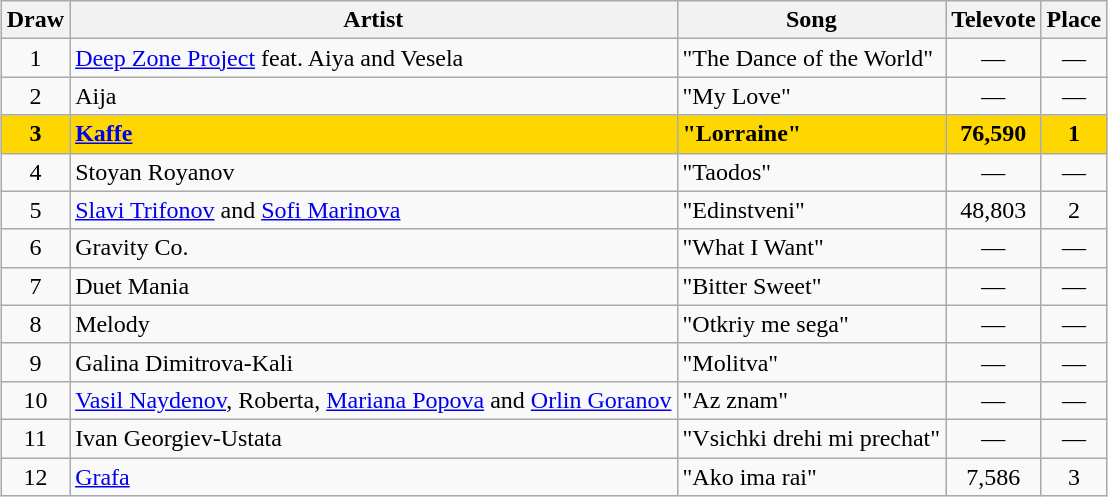<table class="sortable wikitable" style="margin: 1em auto 1em auto; text-align:center">
<tr>
<th>Draw</th>
<th>Artist</th>
<th>Song</th>
<th>Televote</th>
<th>Place</th>
</tr>
<tr>
<td>1</td>
<td align="left"><a href='#'>Deep Zone Project</a> feat. Aiya and Vesela</td>
<td align="left">"The Dance of the World"</td>
<td>—</td>
<td>—</td>
</tr>
<tr>
<td>2</td>
<td align="left">Aija</td>
<td align="left">"My Love"</td>
<td>—</td>
<td>—</td>
</tr>
<tr style="font-weight:bold; background:gold;">
<td>3</td>
<td align="left"><a href='#'>Kaffe</a></td>
<td align="left">"Lorraine"</td>
<td>76,590</td>
<td>1</td>
</tr>
<tr>
<td>4</td>
<td align="left">Stoyan Royanov</td>
<td align="left">"Taodos"</td>
<td>—</td>
<td>—</td>
</tr>
<tr>
<td>5</td>
<td align="left"><a href='#'>Slavi Trifonov</a> and <a href='#'>Sofi Marinova</a></td>
<td align="left">"Edinstveni"</td>
<td>48,803</td>
<td>2</td>
</tr>
<tr>
<td>6</td>
<td align="left">Gravity Co.</td>
<td align="left">"What I Want"</td>
<td>—</td>
<td>—</td>
</tr>
<tr>
<td>7</td>
<td align="left">Duet Mania</td>
<td align="left">"Bitter Sweet"</td>
<td>—</td>
<td>—</td>
</tr>
<tr>
<td>8</td>
<td align="left">Melody</td>
<td align="left">"Otkriy me sega"</td>
<td>—</td>
<td>—</td>
</tr>
<tr>
<td>9</td>
<td align="left">Galina Dimitrova-Kali</td>
<td align="left">"Molitva"</td>
<td>—</td>
<td>—</td>
</tr>
<tr>
<td>10</td>
<td align="left"><a href='#'>Vasil Naydenov</a>, Roberta, <a href='#'>Mariana Popova</a> and <a href='#'>Orlin Goranov</a></td>
<td align="left">"Az znam"</td>
<td>—</td>
<td>—</td>
</tr>
<tr>
<td>11</td>
<td align="left">Ivan Georgiev-Ustata</td>
<td align="left">"Vsichki drehi mi prechat"</td>
<td>—</td>
<td>—</td>
</tr>
<tr>
<td>12</td>
<td align="left"><a href='#'>Grafa</a></td>
<td align="left">"Ako ima rai"</td>
<td>7,586</td>
<td>3</td>
</tr>
</table>
